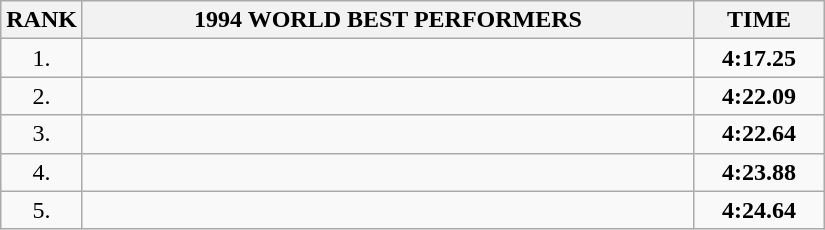<table class=wikitable>
<tr>
<th>RANK</th>
<th align="center" style="width: 25em">1994 WORLD BEST PERFORMERS</th>
<th align="center" style="width: 5em">TIME</th>
</tr>
<tr>
<td align="center">1.</td>
<td></td>
<td align="center"><strong>4:17.25</strong></td>
</tr>
<tr>
<td align="center">2.</td>
<td></td>
<td align="center"><strong>4:22.09</strong></td>
</tr>
<tr>
<td align="center">3.</td>
<td></td>
<td align="center"><strong>4:22.64</strong></td>
</tr>
<tr>
<td align="center">4.</td>
<td></td>
<td align="center"><strong>4:23.88</strong></td>
</tr>
<tr>
<td align="center">5.</td>
<td></td>
<td align="center"><strong>4:24.64</strong></td>
</tr>
</table>
